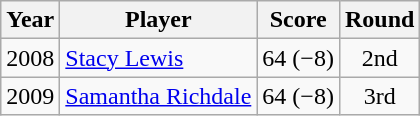<table class="wikitable">
<tr>
<th>Year</th>
<th>Player</th>
<th>Score</th>
<th>Round</th>
</tr>
<tr>
<td>2008</td>
<td><a href='#'>Stacy Lewis</a></td>
<td>64 (−8)</td>
<td align=center>2nd</td>
</tr>
<tr>
<td>2009</td>
<td><a href='#'>Samantha Richdale</a></td>
<td>64 (−8)</td>
<td align=center>3rd</td>
</tr>
</table>
